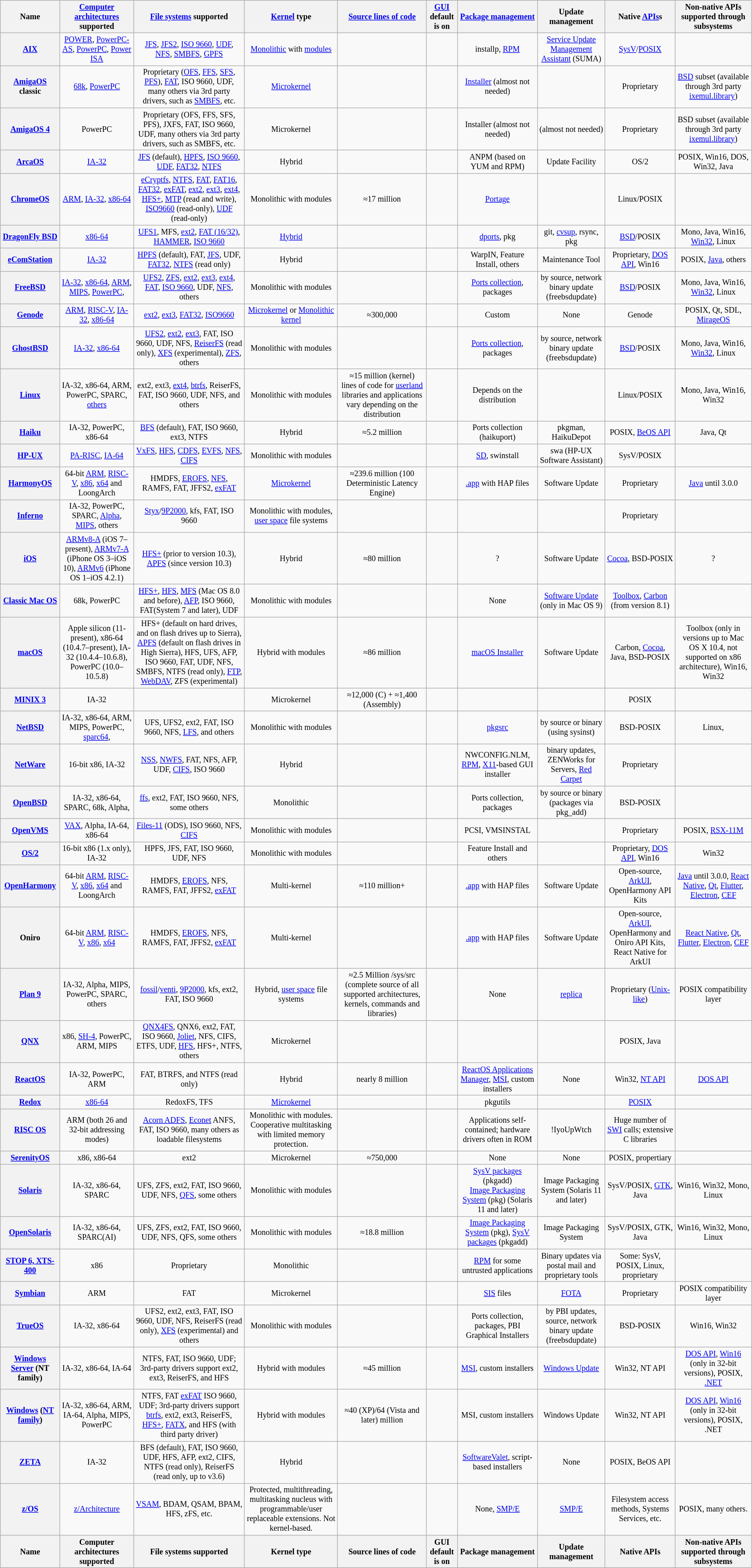<table class="wikitable sortable sort-under" style="font-size: smaller; text-align: center; width: auto;">
<tr>
<th>Name</th>
<th scope="col"><a href='#'>Computer architectures</a> supported</th>
<th scope="col"><a href='#'>File systems</a> supported</th>
<th scope="col"><a href='#'>Kernel</a> type</th>
<th scope="col"><a href='#'>Source lines of code</a></th>
<th scope="col"><a href='#'>GUI</a> default is on</th>
<th scope="col"><a href='#'>Package management</a></th>
<th scope="col">Update management</th>
<th scope="col">Native <a href='#'>APIs</a>s</th>
<th scope="col">Non-native APIs supported through subsystems</th>
</tr>
<tr>
<th scope="row"><a href='#'>AIX</a></th>
<td><a href='#'>POWER</a>, <a href='#'>PowerPC-AS</a>, <a href='#'>PowerPC</a>, <a href='#'>Power ISA</a></td>
<td><a href='#'>JFS</a>, <a href='#'>JFS2</a>, <a href='#'>ISO 9660</a>, <a href='#'>UDF</a>, <a href='#'>NFS</a>, <a href='#'>SMBFS</a>, <a href='#'>GPFS</a></td>
<td><a href='#'>Monolithic</a> with <a href='#'>modules</a></td>
<td></td>
<td></td>
<td>installp, <a href='#'>RPM</a></td>
<td><a href='#'>Service Update Management Assistant</a> (SUMA)</td>
<td><a href='#'>SysV</a>/<a href='#'>POSIX</a></td>
<td></td>
</tr>
<tr>
<th scope="row"><a href='#'>AmigaOS</a> classic</th>
<td><a href='#'>68k</a>, <a href='#'>PowerPC</a></td>
<td>Proprietary (<a href='#'>OFS</a>, <a href='#'>FFS</a>, <a href='#'>SFS</a>, <a href='#'>PFS</a>), <a href='#'>FAT</a>, ISO 9660, UDF, many others via 3rd party drivers, such as <a href='#'>SMBFS</a>, etc.</td>
<td><a href='#'>Microkernel</a></td>
<td></td>
<td></td>
<td><a href='#'>Installer</a> (almost not needed)</td>
<td></td>
<td>Proprietary</td>
<td><a href='#'>BSD</a> subset (available through 3rd party <a href='#'>ixemul.library</a>)</td>
</tr>
<tr>
<th scope="row"><a href='#'>AmigaOS 4</a></th>
<td>PowerPC</td>
<td>Proprietary (OFS, FFS, SFS, PFS), JXFS, FAT, ISO 9660, UDF, many others via 3rd party drivers, such as SMBFS, etc.</td>
<td>Microkernel</td>
<td></td>
<td></td>
<td>Installer (almost not needed)</td>
<td> (almost not needed)</td>
<td>Proprietary</td>
<td>BSD subset (available through 3rd party <a href='#'>ixemul.library</a>)</td>
</tr>
<tr>
<th scope="row"><a href='#'>ArcaOS</a></th>
<td><a href='#'>IA-32</a></td>
<td><a href='#'>JFS</a> (default), <a href='#'>HPFS</a>, <a href='#'>ISO 9660</a>, <a href='#'>UDF</a>, <a href='#'>FAT32</a>, <a href='#'>NTFS</a></td>
<td>Hybrid</td>
<td></td>
<td></td>
<td>ANPM (based on YUM and RPM)</td>
<td>Update Facility</td>
<td>OS/2</td>
<td>POSIX, Win16, DOS, Win32, Java</td>
</tr>
<tr>
<th scope="row"><a href='#'>ChromeOS</a></th>
<td><a href='#'>ARM</a>, <a href='#'>IA-32</a>, <a href='#'>x86-64</a></td>
<td><a href='#'>eCryptfs</a>, <a href='#'>NTFS</a>, <a href='#'>FAT</a>, <a href='#'>FAT16</a>, <a href='#'>FAT32</a>, <a href='#'>exFAT</a>, <a href='#'>ext2</a>, <a href='#'>ext3</a>, <a href='#'>ext4</a>, <a href='#'>HFS+</a>, <a href='#'>MTP</a> (read and write), <a href='#'>ISO9660</a> (read-only), <a href='#'>UDF</a> (read-only)</td>
<td>Monolithic with modules</td>
<td>≈17 million</td>
<td></td>
<td><a href='#'>Portage</a></td>
<td></td>
<td>Linux/POSIX</td>
<td></td>
</tr>
<tr>
<th scope="row"><a href='#'>DragonFly BSD</a></th>
<td><a href='#'>x86-64</a></td>
<td><a href='#'>UFS1</a>, MFS, <a href='#'>ext2</a>, <a href='#'>FAT (16/32)</a>, <a href='#'>HAMMER</a>, <a href='#'>ISO 9660</a></td>
<td><a href='#'>Hybrid</a></td>
<td></td>
<td></td>
<td><a href='#'>dports</a>, pkg</td>
<td>git, <a href='#'>cvsup</a>, rsync, pkg</td>
<td><a href='#'>BSD</a>/POSIX</td>
<td>Mono, Java, Win16, <a href='#'>Win32</a>, Linux</td>
</tr>
<tr>
<th scope="row"><a href='#'>eComStation</a></th>
<td><a href='#'>IA-32</a></td>
<td><a href='#'>HPFS</a> (default), FAT, <a href='#'>JFS</a>, UDF, <a href='#'>FAT32</a>, <a href='#'>NTFS</a> (read only)</td>
<td>Hybrid</td>
<td></td>
<td></td>
<td>WarpIN, Feature Install, others</td>
<td>Maintenance Tool</td>
<td>Proprietary, <a href='#'>DOS API</a>, Win16</td>
<td>POSIX, <a href='#'>Java</a>, others</td>
</tr>
<tr>
<th scope="row"><a href='#'>FreeBSD</a></th>
<td><a href='#'>IA-32</a>, <a href='#'>x86-64</a>, <a href='#'>ARM</a>, <a href='#'>MIPS</a>, <a href='#'>PowerPC</a>,  </td>
<td><a href='#'>UFS2</a>, <a href='#'>ZFS</a>, <a href='#'>ext2</a>, <a href='#'>ext3</a>, <a href='#'>ext4</a>, <a href='#'>FAT</a>, <a href='#'>ISO 9660</a>, UDF, <a href='#'>NFS</a>, others</td>
<td>Monolithic with modules</td>
<td></td>
<td></td>
<td><a href='#'>Ports collection</a>, packages</td>
<td>by source, network binary update (freebsdupdate)</td>
<td><a href='#'>BSD</a>/POSIX</td>
<td>Mono, Java, Win16, <a href='#'>Win32</a>, Linux</td>
</tr>
<tr>
<th scope="row"><a href='#'>Genode</a></th>
<td><a href='#'>ARM</a>, <a href='#'>RISC-V</a>, <a href='#'>IA-32</a>, <a href='#'>x86-64</a></td>
<td><a href='#'>ext2</a>, <a href='#'>ext3</a>, <a href='#'>FAT32</a>, <a href='#'>ISO9660</a></td>
<td><a href='#'>Microkernel</a> or <a href='#'>Monolithic kernel</a></td>
<td>≈300,000 </td>
<td></td>
<td>Custom</td>
<td>None</td>
<td>Genode</td>
<td>POSIX, Qt, SDL, <a href='#'>MirageOS</a></td>
</tr>
<tr>
<th scope="row"><a href='#'>GhostBSD</a></th>
<td><a href='#'>IA-32</a>, <a href='#'>x86-64</a></td>
<td><a href='#'>UFS2</a>, <a href='#'>ext2</a>, <a href='#'>ext3</a>, FAT, ISO 9660, UDF, NFS, <a href='#'>ReiserFS</a> (read only), <a href='#'>XFS</a> (experimental), <a href='#'>ZFS</a>, others</td>
<td>Monolithic with modules</td>
<td></td>
<td></td>
<td><a href='#'>Ports collection</a>, packages</td>
<td>by source, network binary update (freebsdupdate)</td>
<td><a href='#'>BSD</a>/POSIX</td>
<td>Mono, Java, Win16, <a href='#'>Win32</a>, Linux</td>
</tr>
<tr>
<th scope="row"><a href='#'>Linux</a></th>
<td>IA-32, x86-64, ARM, PowerPC, SPARC, <a href='#'>others</a></td>
<td>ext2, ext3, <a href='#'>ext4</a>, <a href='#'>btrfs</a>, ReiserFS, FAT, ISO 9660, UDF, NFS, and others</td>
<td>Monolithic with modules</td>
<td>≈15 million (kernel)<br>lines of code for <a href='#'>userland</a> libraries and applications vary depending on the distribution</td>
<td></td>
<td>Depends on the distribution</td>
<td></td>
<td>Linux/POSIX</td>
<td>Mono, Java, Win16, Win32</td>
</tr>
<tr>
<th scope="row"><a href='#'>Haiku</a></th>
<td>IA-32, PowerPC, x86-64</td>
<td><a href='#'>BFS</a> (default), FAT, ISO 9660, ext3, NTFS</td>
<td>Hybrid</td>
<td>≈5.2 million</td>
<td></td>
<td>Ports collection (haikuport)</td>
<td>pkgman, HaikuDepot</td>
<td>POSIX, <a href='#'>BeOS API</a></td>
<td>Java, Qt</td>
</tr>
<tr>
<th scope="row"><a href='#'>HP-UX</a></th>
<td><a href='#'>PA-RISC</a>, <a href='#'>IA-64</a></td>
<td><a href='#'>VxFS</a>, <a href='#'>HFS</a>, <a href='#'>CDFS</a>, <a href='#'>EVFS</a>, <a href='#'>NFS</a>, <a href='#'>CIFS</a></td>
<td>Monolithic with modules</td>
<td></td>
<td></td>
<td><a href='#'>SD</a>, swinstall</td>
<td>swa (HP-UX Software Assistant)</td>
<td>SysV/POSIX</td>
<td></td>
</tr>
<tr>
<th scope="row"><a href='#'>HarmonyOS</a></th>
<td>64-bit <a href='#'>ARM</a>, <a href='#'>RISC-V</a>, <a href='#'>x86</a>, <a href='#'>x64</a> and LoongArch</td>
<td>HMDFS, <a href='#'>EROFS</a>, <a href='#'>NFS</a>, RAMFS, FAT, JFFS2, <a href='#'>exFAT</a></td>
<td><a href='#'>Microkernel</a></td>
<td>≈239.6 million (100 Deterministic Latency Engine)</td>
<td></td>
<td><a href='#'>.app</a> with HAP files</td>
<td>Software Update</td>
<td>Proprietary</td>
<td><a href='#'>Java</a> until 3.0.0</td>
</tr>
<tr>
<th scope="row"><a href='#'>Inferno</a></th>
<td>IA-32, PowerPC, SPARC, <a href='#'>Alpha</a>, <a href='#'>MIPS</a>, others</td>
<td><a href='#'>Styx</a>/<a href='#'>9P2000</a>, kfs, FAT, ISO 9660</td>
<td>Monolithic with modules, <a href='#'>user space</a> file systems</td>
<td></td>
<td></td>
<td></td>
<td></td>
<td>Proprietary</td>
<td></td>
</tr>
<tr>
<th scope="row"><a href='#'>iOS</a></th>
<td><a href='#'>ARMv8-A</a> (iOS 7–present), <a href='#'>ARMv7-A</a> (iPhone OS 3–iOS 10), <a href='#'>ARMv6</a> (iPhone OS 1–iOS 4.2.1)</td>
<td><a href='#'>HFS+</a> (prior to version 10.3), <a href='#'>APFS</a> (since version 10.3)</td>
<td>Hybrid</td>
<td>≈80 million</td>
<td></td>
<td>?</td>
<td>Software Update</td>
<td><a href='#'>Cocoa</a>, BSD-POSIX</td>
<td>?</td>
</tr>
<tr>
<th scope="row"><a href='#'>Classic Mac OS</a></th>
<td>68k, PowerPC</td>
<td><a href='#'>HFS+</a>, <a href='#'>HFS</a>, <a href='#'>MFS</a> (Mac OS 8.0 and before), <a href='#'>AFP</a>, ISO 9660, FAT(System 7 and later), UDF</td>
<td>Monolithic with modules</td>
<td></td>
<td></td>
<td>None</td>
<td><a href='#'>Software Update</a> (only in Mac OS 9)</td>
<td><a href='#'>Toolbox</a>, <a href='#'>Carbon</a> (from version 8.1)</td>
<td></td>
</tr>
<tr>
<th scope="row"><a href='#'>macOS</a></th>
<td>Apple silicon (11-present), x86-64 (10.4.7–present), IA-32 (10.4.4–10.6.8), PowerPC (10.0–10.5.8)<br></td>
<td>HFS+ (default on hard drives, and on flash drives up to Sierra), <a href='#'>APFS</a> (default on flash drives in High Sierra), HFS, UFS, AFP, ISO 9660, FAT, UDF, NFS, SMBFS, NTFS (read only), <a href='#'>FTP</a>, <a href='#'>WebDAV</a>, ZFS (experimental)</td>
<td>Hybrid with modules</td>
<td>≈86 million</td>
<td></td>
<td><a href='#'>macOS Installer</a></td>
<td>Software Update</td>
<td>Carbon, <a href='#'>Cocoa</a>, Java, BSD-POSIX</td>
<td>Toolbox (only in versions up to Mac OS X 10.4, not supported on x86 architecture), Win16, Win32</td>
</tr>
<tr>
<th scope="row"><a href='#'>MINIX 3</a></th>
<td>IA-32</td>
<td></td>
<td>Microkernel</td>
<td>≈12,000 (C) + ≈1,400 (Assembly)</td>
<td></td>
<td></td>
<td></td>
<td>POSIX</td>
<td></td>
</tr>
<tr>
<th scope="row"><a href='#'>NetBSD</a></th>
<td>IA-32, x86-64, ARM, MIPS, PowerPC, <a href='#'>sparc64</a>, </td>
<td>UFS, UFS2, ext2, FAT, ISO 9660, NFS, <a href='#'>LFS</a>, and others</td>
<td>Monolithic with modules</td>
<td></td>
<td></td>
<td><a href='#'>pkgsrc</a></td>
<td>by source or binary (using sysinst)</td>
<td>BSD-POSIX</td>
<td>Linux, </td>
</tr>
<tr>
<th scope="row"><a href='#'>NetWare</a></th>
<td>16-bit x86, IA-32</td>
<td><a href='#'>NSS</a>, <a href='#'>NWFS</a>, FAT, NFS, AFP, UDF, <a href='#'>CIFS</a>, ISO 9660</td>
<td>Hybrid</td>
<td></td>
<td></td>
<td>NWCONFIG.NLM, <a href='#'>RPM</a>, <a href='#'>X11</a>-based GUI installer</td>
<td>binary updates, ZENWorks for Servers, <a href='#'>Red Carpet</a></td>
<td>Proprietary</td>
<td></td>
</tr>
<tr>
<th scope="row"><a href='#'>OpenBSD</a></th>
<td>IA-32, x86-64, SPARC, 68k, Alpha, </td>
<td><a href='#'>ffs</a>, ext2, FAT, ISO 9660, NFS, some others</td>
<td>Monolithic</td>
<td></td>
<td></td>
<td>Ports collection, packages</td>
<td>by source or binary (packages via pkg_add)</td>
<td>BSD-POSIX</td>
<td></td>
</tr>
<tr>
<th scope="row"><a href='#'>OpenVMS</a></th>
<td><a href='#'>VAX</a>, Alpha, IA-64, x86-64</td>
<td><a href='#'>Files-11</a> (ODS), ISO 9660, NFS, <a href='#'>CIFS</a></td>
<td>Monolithic with modules</td>
<td></td>
<td></td>
<td>PCSI, VMSINSTAL</td>
<td></td>
<td>Proprietary</td>
<td>POSIX, <a href='#'>RSX-11M</a></td>
</tr>
<tr>
<th scope="row"><a href='#'>OS/2</a></th>
<td>16-bit x86 (1.x only), IA-32</td>
<td>HPFS, JFS, FAT, ISO 9660, UDF, NFS</td>
<td>Monolithic with modules</td>
<td></td>
<td></td>
<td>Feature Install and others</td>
<td></td>
<td>Proprietary, <a href='#'>DOS API</a>, Win16</td>
<td>Win32</td>
</tr>
<tr>
<th scope="row"><a href='#'>OpenHarmony</a></th>
<td>64-bit <a href='#'>ARM</a>, <a href='#'>RISC-V</a>, <a href='#'>x86</a>, <a href='#'>x64</a> and LoongArch</td>
<td>HMDFS, <a href='#'>EROFS</a>, NFS, RAMFS, FAT, JFFS2, <a href='#'>exFAT</a></td>
<td>Multi-kernel</td>
<td>≈110 million+</td>
<td></td>
<td><a href='#'>.app</a> with HAP files</td>
<td>Software Update</td>
<td>Open-source, <a href='#'>ArkUI</a>, OpenHarmony API Kits</td>
<td><a href='#'>Java</a> until 3.0.0, <a href='#'>React Native</a>, <a href='#'>Qt</a>, <a href='#'>Flutter</a>, <a href='#'>Electron</a>, <a href='#'>CEF</a></td>
</tr>
<tr>
<th scope="row">Oniro</th>
<td>64-bit <a href='#'>ARM</a>, <a href='#'>RISC-V</a>, <a href='#'>x86</a>, <a href='#'>x64</a></td>
<td>HMDFS, <a href='#'>EROFS</a>, NFS, RAMFS, FAT, JFFS2, <a href='#'>exFAT</a></td>
<td>Multi-kernel</td>
<td></td>
<td></td>
<td><a href='#'>.app</a> with HAP files</td>
<td>Software Update</td>
<td>Open-source, <a href='#'>ArkUI</a>, OpenHarmony and Oniro API Kits, React Native for ArkUI</td>
<td><a href='#'>React Native</a>, <a href='#'>Qt</a>, <a href='#'>Flutter</a>, <a href='#'>Electron</a>, <a href='#'>CEF</a></td>
</tr>
<tr>
<th scope="row"><a href='#'>Plan 9</a></th>
<td>IA-32, Alpha, MIPS, PowerPC, SPARC, others</td>
<td><a href='#'>fossil</a>/<a href='#'>venti</a>, <a href='#'>9P2000</a>, kfs, ext2, FAT, ISO 9660</td>
<td>Hybrid, <a href='#'>user space</a> file systems</td>
<td>≈2.5 Million /sys/src (complete source of all supported architectures, kernels, commands and libraries)</td>
<td></td>
<td>None</td>
<td><a href='#'>replica</a></td>
<td>Proprietary (<a href='#'>Unix-like</a>)</td>
<td>POSIX compatibility layer</td>
</tr>
<tr>
<th scope="row"><a href='#'>QNX</a></th>
<td>x86, <a href='#'>SH-4</a>, PowerPC, ARM, MIPS</td>
<td><a href='#'>QNX4FS</a>, QNX6, ext2, FAT, ISO 9660, <a href='#'>Joliet</a>, NFS, CIFS, ETFS, UDF, <a href='#'>HFS</a>, HFS+, NTFS, others</td>
<td>Microkernel</td>
<td></td>
<td></td>
<td></td>
<td></td>
<td>POSIX, Java</td>
<td></td>
</tr>
<tr>
<th scope="row"><a href='#'>ReactOS</a></th>
<td>IA-32, PowerPC, ARM</td>
<td>FAT, BTRFS, and NTFS (read only)</td>
<td>Hybrid</td>
<td>nearly 8 million</td>
<td></td>
<td><a href='#'>ReactOS Applications Manager</a>, <a href='#'>MSI</a>, custom installers</td>
<td>None</td>
<td>Win32, <a href='#'>NT API</a></td>
<td><a href='#'>DOS API</a></td>
</tr>
<tr>
<th scope="row"><a href='#'> Redox</a></th>
<td><a href='#'>x86-64</a></td>
<td>RedoxFS, TFS</td>
<td><a href='#'>Microkernel</a></td>
<td></td>
<td></td>
<td>pkgutils</td>
<td></td>
<td><a href='#'>POSIX</a></td>
<td></td>
</tr>
<tr>
<th scope="row"><a href='#'>RISC OS</a></th>
<td>ARM (both 26 and 32-bit addressing modes)</td>
<td><a href='#'>Acorn ADFS</a>, <a href='#'>Econet</a> ANFS, FAT, ISO 9660, many others as loadable filesystems</td>
<td>Monolithic with modules. Cooperative multitasking with limited memory protection.</td>
<td></td>
<td></td>
<td>Applications self-contained; hardware drivers often in ROM</td>
<td>!IyoUpWtch</td>
<td>Huge number of <a href='#'>SWI</a> calls; extensive C libraries</td>
<td></td>
</tr>
<tr>
<th scope="row"><a href='#'>SerenityOS</a></th>
<td>x86, x86-64</td>
<td>ext2</td>
<td>Microkernel</td>
<td>≈750,000</td>
<td></td>
<td>None</td>
<td>None</td>
<td>POSIX, propertiary</td>
<td></td>
</tr>
<tr>
<th scope="row"><a href='#'>Solaris</a></th>
<td>IA-32, x86-64, SPARC</td>
<td>UFS, ZFS, ext2, FAT, ISO 9660, UDF, NFS, <a href='#'>QFS</a>, some others</td>
<td>Monolithic with modules</td>
<td></td>
<td></td>
<td><a href='#'>SysV packages</a> (pkgadd)<br><a href='#'>Image Packaging System</a> (pkg) (Solaris 11 and later)</td>
<td>Image Packaging System (Solaris 11 and later)</td>
<td>SysV/POSIX, <a href='#'>GTK</a>, Java</td>
<td>Win16, Win32, Mono, Linux</td>
</tr>
<tr>
<th scope="row"><a href='#'>OpenSolaris</a></th>
<td>IA-32, x86-64, SPARC(AI)</td>
<td>UFS, ZFS, ext2, FAT, ISO 9660, UDF, NFS, QFS, some others</td>
<td>Monolithic with modules</td>
<td>≈18.8 million</td>
<td></td>
<td><a href='#'>Image Packaging System</a> (pkg), <a href='#'>SysV packages</a> (pkgadd)</td>
<td>Image Packaging System</td>
<td>SysV/POSIX, GTK, Java</td>
<td>Win16, Win32, Mono, Linux</td>
</tr>
<tr>
<th scope="row"><a href='#'>STOP 6, XTS-400</a></th>
<td>x86</td>
<td>Proprietary</td>
<td>Monolithic</td>
<td></td>
<td></td>
<td><a href='#'>RPM</a> for some untrusted applications</td>
<td>Binary updates via postal mail and proprietary tools</td>
<td>Some: SysV, POSIX, Linux, proprietary</td>
<td></td>
</tr>
<tr>
<th scope="row"><a href='#'>Symbian</a></th>
<td>ARM</td>
<td>FAT</td>
<td>Microkernel</td>
<td></td>
<td></td>
<td><a href='#'>SIS</a> files</td>
<td><a href='#'>FOTA</a></td>
<td>Proprietary</td>
<td>POSIX compatibility layer</td>
</tr>
<tr>
<th scope="row"><a href='#'>TrueOS</a></th>
<td>IA-32, x86-64</td>
<td>UFS2, ext2, ext3, FAT, ISO 9660, UDF, NFS, ReiserFS (read only), <a href='#'>XFS</a> (experimental) and others</td>
<td>Monolithic with modules</td>
<td></td>
<td></td>
<td>Ports collection, packages, PBI Graphical Installers</td>
<td>by PBI updates, source, network binary update (freebsdupdate)</td>
<td>BSD-POSIX</td>
<td>Win16, Win32</td>
</tr>
<tr>
<th scope="row"><a href='#'>Windows Server</a> (NT family)</th>
<td>IA-32, x86-64, IA-64</td>
<td>NTFS, FAT, ISO 9660, UDF; 3rd-party drivers support ext2, ext3, ReiserFS, and HFS</td>
<td>Hybrid with modules</td>
<td>≈45 million</td>
<td></td>
<td><a href='#'>MSI</a>, custom installers</td>
<td><a href='#'>Windows Update</a></td>
<td>Win32, NT API</td>
<td><a href='#'>DOS API</a>, <a href='#'>Win16</a> (only in 32-bit versions), POSIX, <a href='#'>.NET</a></td>
</tr>
<tr>
<th scope="row"><a href='#'>Windows</a> (<a href='#'>NT family</a>)</th>
<td>IA-32, x86-64, ARM, IA-64, Alpha, MIPS, PowerPC</td>
<td>NTFS, FAT <a href='#'>exFAT</a> ISO 9660, UDF; 3rd-party drivers support <a href='#'>btrfs</a>, ext2, ext3, ReiserFS, <a href='#'>HFS+</a>, <a href='#'>FATX</a>, and HFS (with third party driver)</td>
<td>Hybrid with modules</td>
<td>≈40 (XP)/64 (Vista and later) million</td>
<td></td>
<td>MSI, custom installers</td>
<td>Windows Update</td>
<td>Win32, NT API</td>
<td><a href='#'>DOS API</a>, <a href='#'>Win16</a> (only in 32-bit versions), POSIX, .NET</td>
</tr>
<tr>
<th scope="row"><a href='#'>ZETA</a></th>
<td>IA-32</td>
<td>BFS (default), FAT, ISO 9660, UDF, HFS, AFP, ext2, CIFS, NTFS (read only), ReiserFS (read only, up to v3.6)</td>
<td>Hybrid</td>
<td></td>
<td></td>
<td><a href='#'>SoftwareValet</a>, script-based installers</td>
<td>None</td>
<td>POSIX, BeOS API</td>
<td></td>
</tr>
<tr>
<th scope="row"><a href='#'>z/OS</a></th>
<td><a href='#'>z/Architecture</a></td>
<td><a href='#'>VSAM</a>, BDAM, QSAM, BPAM, HFS, zFS, etc.</td>
<td>Protected, multithreading, multitasking nucleus with programmable/user replaceable extensions. Not kernel-based.</td>
<td></td>
<td></td>
<td>None, <a href='#'>SMP/E</a></td>
<td><a href='#'>SMP/E</a></td>
<td>Filesystem access methods, Systems Services, etc.</td>
<td>POSIX, many others.</td>
</tr>
<tr class="sortbottom">
<th>Name</th>
<th>Computer architectures supported</th>
<th>File systems supported</th>
<th>Kernel type</th>
<th>Source lines of code</th>
<th>GUI default is on</th>
<th>Package management</th>
<th>Update management</th>
<th>Native APIs</th>
<th>Non-native APIs supported through subsystems</th>
</tr>
</table>
